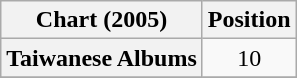<table class="wikitable plainrowheaders">
<tr>
<th>Chart (2005)</th>
<th>Position</th>
</tr>
<tr>
<th scope="row">Taiwanese Albums</th>
<td style="text-align:center;">10</td>
</tr>
<tr>
</tr>
</table>
